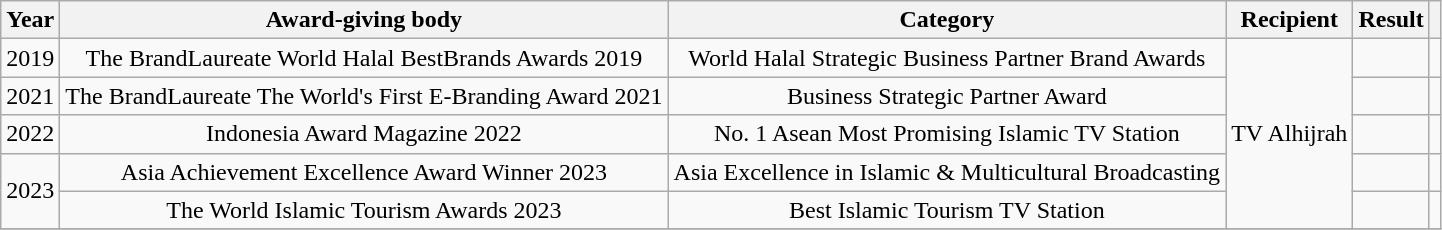<table class="wikitable" style="text-align:center">
<tr>
<th>Year</th>
<th>Award-giving body</th>
<th>Category</th>
<th>Recipient</th>
<th>Result</th>
<th></th>
</tr>
<tr>
<td>2019</td>
<td>The BrandLaureate World Halal BestBrands Awards 2019</td>
<td>World Halal Strategic Business Partner Brand Awards</td>
<td rowspan="5">TV Alhijrah</td>
<td></td>
<td></td>
</tr>
<tr>
<td>2021</td>
<td>The BrandLaureate The World's First E-Branding Award 2021</td>
<td>Business Strategic Partner Award</td>
<td></td>
<td></td>
</tr>
<tr>
<td>2022</td>
<td>Indonesia Award Magazine 2022</td>
<td>No. 1 Asean Most Promising Islamic TV Station</td>
<td></td>
<td></td>
</tr>
<tr>
<td rowspan="2">2023</td>
<td>Asia Achievement Excellence Award Winner 2023</td>
<td>Asia Excellence in Islamic & Multicultural Broadcasting</td>
<td></td>
<td></td>
</tr>
<tr>
<td>The World Islamic Tourism Awards 2023</td>
<td>Best Islamic Tourism TV Station</td>
<td></td>
<td></td>
</tr>
<tr>
</tr>
</table>
